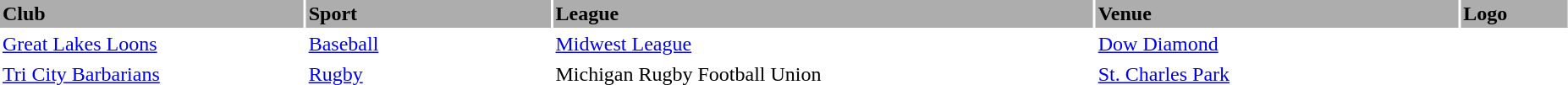<table border=0 cellpadding=2 cellspacing=2 width=98%>
<tr bgcolor="#ADADAD">
<td width="150px"><strong>Club</strong></td>
<td width="120px"><strong>Sport</strong></td>
<td width="270px"><strong>League</strong></td>
<td width="180px"><strong>Venue</strong></td>
<td width="50px"><strong>Logo</strong></td>
</tr>
<tr>
<td><a href='#'>Great Lakes Loons</a></td>
<td><a href='#'>Baseball</a></td>
<td><a href='#'>Midwest League</a></td>
<td><a href='#'>Dow Diamond</a></td>
</tr>
<tr>
<td><a href='#'>Tri City Barbarians</a></td>
<td><a href='#'>Rugby</a></td>
<td>Michigan Rugby Football Union</td>
<td><a href='#'>St. Charles Park</a></td>
</tr>
</table>
